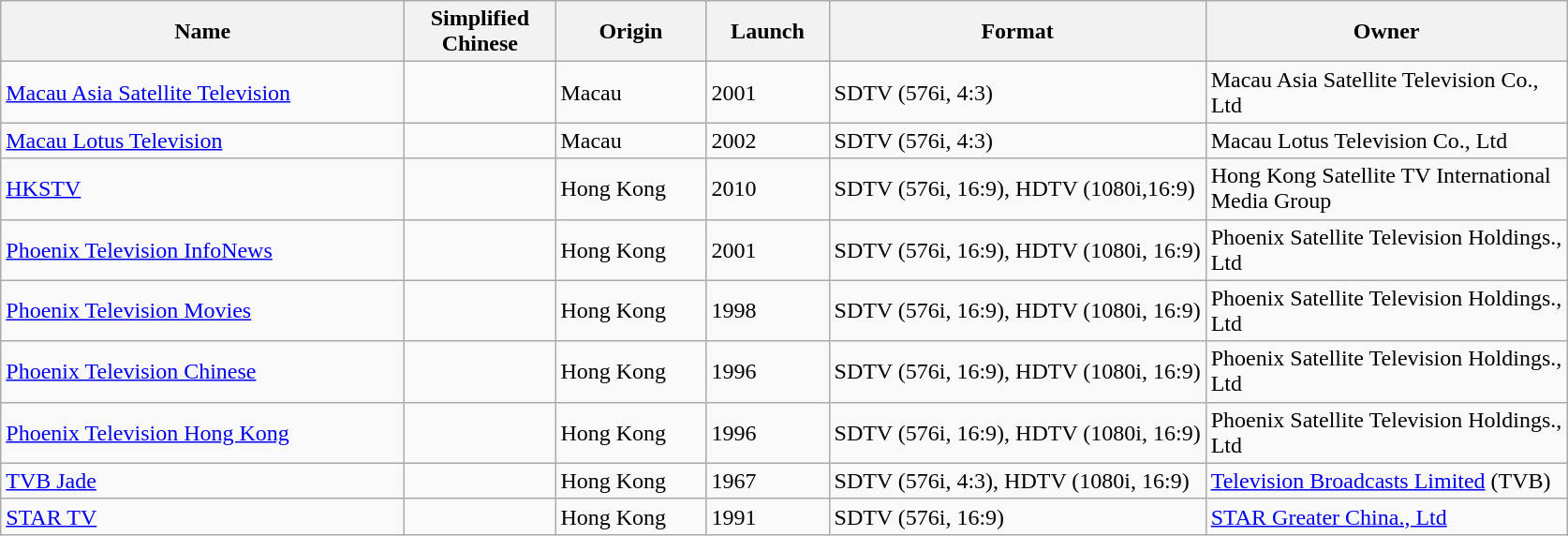<table class="wikitable sortable">
<tr>
<th width="280">Name</th>
<th width="100">Simplified Chinese</th>
<th width="100">Origin</th>
<th width="80">Launch</th>
<th>Format</th>
<th width="250">Owner</th>
</tr>
<tr>
<td><a href='#'>Macau Asia Satellite Television</a></td>
<td></td>
<td>Macau</td>
<td>2001</td>
<td>SDTV (576i, 4:3)</td>
<td>Macau Asia Satellite Television Co., Ltd</td>
</tr>
<tr>
<td><a href='#'>Macau Lotus Television</a></td>
<td></td>
<td>Macau</td>
<td>2002</td>
<td>SDTV (576i, 4:3)</td>
<td>Macau Lotus Television Co., Ltd</td>
</tr>
<tr>
<td><a href='#'>HKSTV</a></td>
<td></td>
<td>Hong Kong</td>
<td>2010</td>
<td>SDTV (576i, 16:9), HDTV (1080i,16:9)</td>
<td>Hong Kong Satellite TV International Media Group</td>
</tr>
<tr>
<td><a href='#'>Phoenix Television InfoNews</a></td>
<td></td>
<td>Hong Kong</td>
<td>2001</td>
<td>SDTV (576i, 16:9), HDTV (1080i, 16:9)</td>
<td>Phoenix Satellite Television Holdings., Ltd</td>
</tr>
<tr>
<td><a href='#'>Phoenix Television Movies</a></td>
<td></td>
<td>Hong Kong</td>
<td>1998</td>
<td>SDTV (576i, 16:9), HDTV (1080i, 16:9)</td>
<td>Phoenix Satellite Television Holdings., Ltd</td>
</tr>
<tr>
<td><a href='#'>Phoenix Television Chinese</a></td>
<td></td>
<td>Hong Kong</td>
<td>1996</td>
<td>SDTV (576i, 16:9), HDTV (1080i, 16:9)</td>
<td>Phoenix Satellite Television Holdings., Ltd</td>
</tr>
<tr>
<td><a href='#'>Phoenix Television Hong Kong</a></td>
<td></td>
<td>Hong Kong</td>
<td>1996</td>
<td>SDTV (576i, 16:9), HDTV (1080i, 16:9)</td>
<td>Phoenix Satellite Television Holdings., Ltd</td>
</tr>
<tr>
<td><a href='#'>TVB Jade</a></td>
<td></td>
<td>Hong Kong</td>
<td>1967</td>
<td>SDTV (576i, 4:3), HDTV (1080i, 16:9)</td>
<td><a href='#'>Television Broadcasts Limited</a> (TVB)</td>
</tr>
<tr>
<td><a href='#'>STAR TV</a></td>
<td></td>
<td>Hong Kong</td>
<td>1991</td>
<td>SDTV (576i, 16:9)</td>
<td><a href='#'>STAR Greater China., Ltd</a></td>
</tr>
</table>
